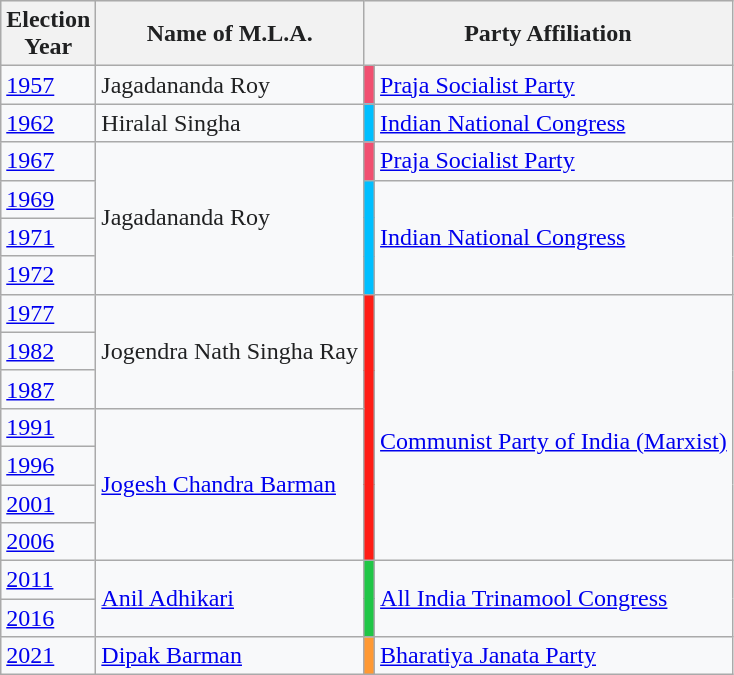<table class="wikitable sortable">
<tr style="font-weight:bold; text-align:center; background-color:#EAECF0;">
<th style="vertical-align:middle; color:#202122;">Election<br>Year</th>
<th style="vertical-align:middle; color:#202122;">Name of M.L.A.</th>
<th style="vertical-align:middle; color:#202122;" Colspan=2>Party Affiliation</th>
</tr>
<tr style="background-color:#F8F9FA;">
<td style="color:#0645AD;"><a href='#'>1957</a></td>
<td style="vertical-align:middle; color:#202122;">Jagadananda Roy</td>
<td style="background-color:#f15071;"></td>
<td style="color:#0645AD;"><a href='#'>Praja Socialist Party</a></td>
</tr>
<tr style="background-color:#F8F9FA;">
<td style="color:#0645AD;"><a href='#'>1962</a></td>
<td style="vertical-align:middle; color:#202122;">Hiralal Singha</td>
<td style="background-color:#00bfff;"></td>
<td style="color:#0645AD;"><a href='#'>Indian National Congress</a></td>
</tr>
<tr style="background-color:#F8F9FA;">
<td style="color:#0645AD;"><a href='#'>1967</a></td>
<td rowspan="4" style="vertical-align:middle; color:#202122;">Jagadananda Roy</td>
<td style="background-color:#f15071;"></td>
<td style="vertical-align:middle; color:#202122;"><a href='#'>Praja Socialist Party</a></td>
</tr>
<tr style="background-color:#F8F9FA;">
<td style="vertical-align:middle; color:#202122;"><a href='#'>1969</a></td>
<td rowspan="3" style="background-color:#00bfff;"></td>
<td rowspan="3" style="vertical-align:middle; color:#202122;"><a href='#'>Indian National Congress</a></td>
</tr>
<tr>
<td style="vertical-align:middle; background-color:#F8F9FA; color:#202122;"><a href='#'>1971</a></td>
</tr>
<tr>
<td style="vertical-align:middle; background-color:#F8F9FA; color:#202122;"><a href='#'>1972</a></td>
</tr>
<tr style="background-color:#F8F9FA;">
<td style="vertical-align:middle; color:#202122;"><a href='#'>1977</a></td>
<td rowspan="3" style="vertical-align:middle; color:#202122;">Jogendra Nath Singha Ray</td>
<td rowspan="7" style="background-color:#ff1d15;"></td>
<td rowspan="7" style="color:#0645AD;"><a href='#'><br>Communist Party of India (Marxist)</a><br></td>
</tr>
<tr>
<td style="vertical-align:middle; background-color:#F8F9FA; color:#202122;"><a href='#'>1982</a></td>
</tr>
<tr>
<td style="vertical-align:middle; background-color:#F8F9FA; color:#202122;"><a href='#'>1987</a></td>
</tr>
<tr>
<td style="vertical-align:middle; background-color:#F8F9FA; color:#202122;"><a href='#'>1991</a></td>
<td rowspan="4" style="vertical-align:middle; background-color:#F8F9FA; color:#202122;"><a href='#'>Jogesh Chandra Barman</a></td>
</tr>
<tr>
<td style="vertical-align:middle; background-color:#F8F9FA; color:#202122;"><a href='#'>1996</a></td>
</tr>
<tr>
<td style="background-color:#F8F9FA; color:#0645AD;"><a href='#'>2001</a></td>
</tr>
<tr>
<td style="background-color:#F8F9FA; color:#0645AD;"><a href='#'>2006</a></td>
</tr>
<tr style="background-color:#F8F9FA;">
<td style="color:#0645AD;"><a href='#'>2011</a></td>
<td rowspan="2" style="vertical-align:middle; color:#202122;"><a href='#'>Anil Adhikari</a></td>
<td rowspan="2" style="background-color:#20c646;"></td>
<td rowspan="2" style="color:#0645AD;"><a href='#'>All India Trinamool Congress</a></td>
</tr>
<tr>
<td style="background-color:#F8F9FA; color:#0645AD;"><a href='#'>2016</a></td>
</tr>
<tr style="background-color:#F8F9FA;">
<td style="color:#0645AD;"><a href='#'>2021</a></td>
<td style="color:#0645AD;"><a href='#'>Dipak Barman</a></td>
<td style="background-color:#ff9933;"></td>
<td style="color:#0645AD;"><a href='#'>Bharatiya Janata Party</a></td>
</tr>
</table>
